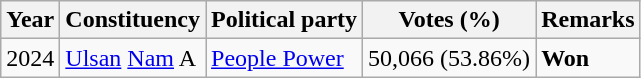<table class="wikitable">
<tr>
<th>Year</th>
<th>Constituency</th>
<th>Political party</th>
<th>Votes (%)</th>
<th>Remarks</th>
</tr>
<tr>
<td>2024</td>
<td><a href='#'>Ulsan</a> <a href='#'>Nam</a> A</td>
<td><a href='#'>People Power</a></td>
<td>50,066 (53.86%)</td>
<td><strong>Won</strong></td>
</tr>
</table>
